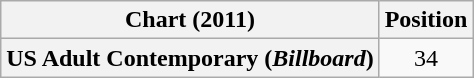<table class="wikitable plainrowheaders" style="text-align:center">
<tr>
<th>Chart (2011)</th>
<th>Position</th>
</tr>
<tr>
<th scope="row">US Adult Contemporary (<em>Billboard</em>)</th>
<td>34</td>
</tr>
</table>
